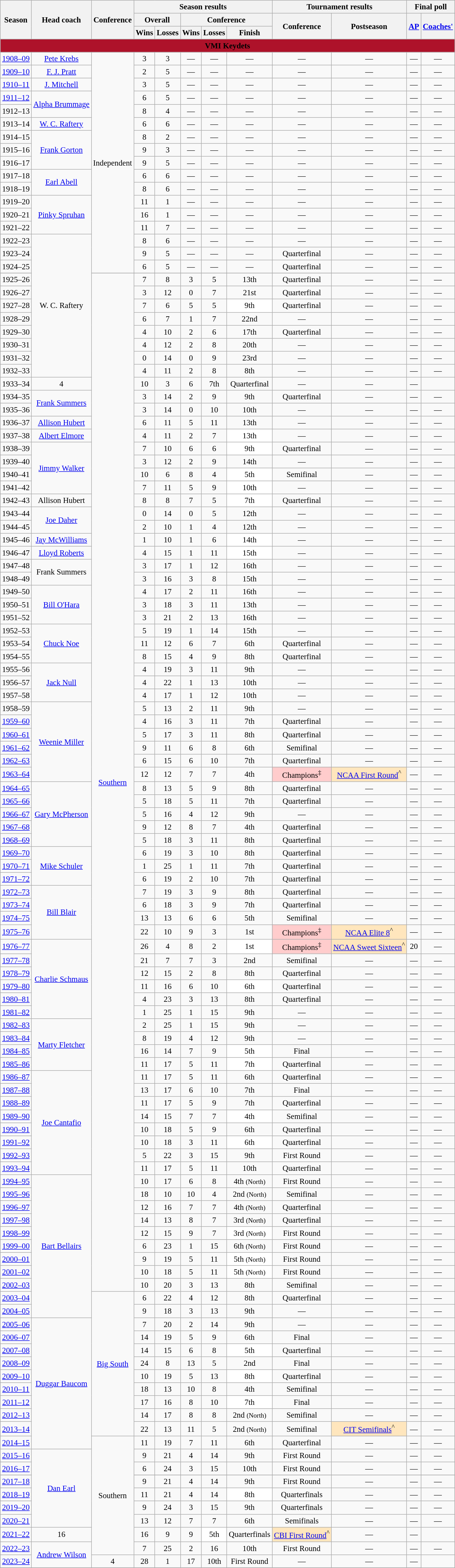<table class="wikitable" style="font-size: 95%; text-align:center;">
<tr>
<th rowspan="3">Season</th>
<th rowspan="3">Head coach</th>
<th rowspan="3">Conference</th>
<th colspan="5">Season results</th>
<th colspan="2">Tournament results</th>
<th colspan="2">Final poll</th>
</tr>
<tr>
<th colspan="2">Overall</th>
<th colspan="3">Conference</th>
<th rowspan="2">Conference</th>
<th rowspan="2">Postseason</th>
<th rowspan="2"><a href='#'>AP</a></th>
<th rowspan="2"><a href='#'>Coaches'</a></th>
</tr>
<tr>
<th>Wins</th>
<th>Losses</th>
<th>Wins</th>
<th>Losses</th>
<th>Finish</th>
</tr>
<tr>
<td colspan="12" style="background:#AE122A;color:#000000"><span><strong>VMI Keydets</strong></span></td>
</tr>
<tr>
<td><a href='#'>1908–09</a></td>
<td rowspan="1"><a href='#'>Pete Krebs</a></td>
<td rowspan="17">Independent</td>
<td>3</td>
<td>3</td>
<td>—</td>
<td>—</td>
<td>—</td>
<td>—</td>
<td>—</td>
<td>—</td>
<td>—</td>
</tr>
<tr>
<td><a href='#'>1909–10</a></td>
<td rowspan="1"><a href='#'>F. J. Pratt</a></td>
<td>2</td>
<td>5</td>
<td>—</td>
<td>—</td>
<td>—</td>
<td>—</td>
<td>—</td>
<td>—</td>
<td>—</td>
</tr>
<tr>
<td><a href='#'>1910–11</a></td>
<td rowspan="1"><a href='#'>J. Mitchell</a></td>
<td>3</td>
<td>5</td>
<td>—</td>
<td>—</td>
<td>—</td>
<td>—</td>
<td>—</td>
<td>—</td>
<td>—</td>
</tr>
<tr>
<td><a href='#'>1911–12</a></td>
<td rowspan="2"><a href='#'>Alpha Brummage</a></td>
<td>6</td>
<td>5</td>
<td>—</td>
<td>—</td>
<td>—</td>
<td>—</td>
<td>—</td>
<td>—</td>
<td>—</td>
</tr>
<tr>
<td>1912–13</td>
<td>8</td>
<td>4</td>
<td>—</td>
<td>—</td>
<td>—</td>
<td>—</td>
<td>—</td>
<td>—</td>
<td>—</td>
</tr>
<tr>
<td>1913–14</td>
<td rowspawn="1"><a href='#'>W. C. Raftery</a></td>
<td>6</td>
<td>6</td>
<td>—</td>
<td>—</td>
<td>—</td>
<td>—</td>
<td>—</td>
<td>—</td>
<td>—</td>
</tr>
<tr>
<td>1914–15</td>
<td rowspan="3"><a href='#'>Frank Gorton</a></td>
<td>8</td>
<td>2</td>
<td>—</td>
<td>—</td>
<td>—</td>
<td>—</td>
<td>—</td>
<td>—</td>
<td>—</td>
</tr>
<tr>
<td>1915–16</td>
<td>9</td>
<td>3</td>
<td>—</td>
<td>—</td>
<td>—</td>
<td>—</td>
<td>—</td>
<td>—</td>
<td>—</td>
</tr>
<tr>
<td>1916–17</td>
<td>9</td>
<td>5</td>
<td>—</td>
<td>—</td>
<td>—</td>
<td>—</td>
<td>—</td>
<td>—</td>
<td>—</td>
</tr>
<tr>
<td>1917–18</td>
<td rowspan="2"><a href='#'>Earl Abell</a></td>
<td>6</td>
<td>6</td>
<td>—</td>
<td>—</td>
<td>—</td>
<td>—</td>
<td>—</td>
<td>—</td>
<td>—</td>
</tr>
<tr>
<td>1918–19</td>
<td>8</td>
<td>6</td>
<td>—</td>
<td>—</td>
<td>—</td>
<td>—</td>
<td>—</td>
<td>—</td>
<td>—</td>
</tr>
<tr>
<td>1919–20</td>
<td rowspan="3"><a href='#'>Pinky Spruhan</a></td>
<td>11</td>
<td>1</td>
<td>—</td>
<td>—</td>
<td>—</td>
<td>—</td>
<td>—</td>
<td>—</td>
<td>—</td>
</tr>
<tr>
<td>1920–21</td>
<td>16</td>
<td>1</td>
<td>—</td>
<td>—</td>
<td>—</td>
<td>—</td>
<td>—</td>
<td>—</td>
<td>—</td>
</tr>
<tr>
<td>1921–22</td>
<td>11</td>
<td>7</td>
<td>—</td>
<td>—</td>
<td>—</td>
<td>—</td>
<td>—</td>
<td>—</td>
<td>—</td>
</tr>
<tr>
<td>1922–23</td>
<td rowspan="12">W. C. Raftery</td>
<td>8</td>
<td>6</td>
<td>—</td>
<td>—</td>
<td>—</td>
<td>—</td>
<td>—</td>
<td>—</td>
<td>—</td>
</tr>
<tr>
<td>1923–24</td>
<td>9</td>
<td>5</td>
<td>—</td>
<td>—</td>
<td>—</td>
<td>Quarterfinal</td>
<td>—</td>
<td>—</td>
<td>—</td>
</tr>
<tr>
<td>1924–25</td>
<td>6</td>
<td>5</td>
<td>—</td>
<td>—</td>
<td>—</td>
<td>Quarterfinal</td>
<td>—</td>
<td>—</td>
<td>—</td>
</tr>
<tr>
</tr>
<tr>
<td>1925–26</td>
<td rowspan="78"><a href='#'>Southern</a></td>
<td>7</td>
<td>8</td>
<td>3</td>
<td>5</td>
<td>13th</td>
<td>Quarterfinal</td>
<td>—</td>
<td>—</td>
<td>—</td>
</tr>
<tr>
<td>1926–27</td>
<td>3</td>
<td>12</td>
<td>0</td>
<td>7</td>
<td>21st</td>
<td>Quarterfinal</td>
<td>—</td>
<td>—</td>
<td>—</td>
</tr>
<tr>
<td>1927–28</td>
<td>7</td>
<td>6</td>
<td>5</td>
<td>5</td>
<td bgcolor="#ffffff">9th</td>
<td>Quarterfinal</td>
<td>—</td>
<td>—</td>
<td>—</td>
</tr>
<tr>
<td>1928–29</td>
<td>6</td>
<td>7</td>
<td>1</td>
<td>7</td>
<td>22nd</td>
<td>—</td>
<td>—</td>
<td>—</td>
<td>—</td>
</tr>
<tr>
<td>1929–30</td>
<td>4</td>
<td>10</td>
<td>2</td>
<td>6</td>
<td>17th</td>
<td>Quarterfinal</td>
<td>—</td>
<td>—</td>
<td>—</td>
</tr>
<tr>
<td>1930–31</td>
<td>4</td>
<td>12</td>
<td>2</td>
<td>8</td>
<td>20th</td>
<td>—</td>
<td>—</td>
<td>—</td>
<td>—</td>
</tr>
<tr>
<td>1931–32</td>
<td>0</td>
<td>14</td>
<td>0</td>
<td>9</td>
<td>23rd</td>
<td>—</td>
<td>—</td>
<td>—</td>
<td>—</td>
</tr>
<tr>
<td>1932–33</td>
<td>4</td>
<td>11</td>
<td>2</td>
<td>8</td>
<td>8th</td>
<td>—</td>
<td>—</td>
<td>—</td>
<td>—</td>
</tr>
<tr>
<td>1933–34</td>
<td>4</td>
<td>10</td>
<td>3</td>
<td>6</td>
<td>7th</td>
<td>Quarterfinal</td>
<td>—</td>
<td>—</td>
<td>—</td>
</tr>
<tr>
<td>1934–35</td>
<td rowspan="2"><a href='#'>Frank Summers</a></td>
<td>3</td>
<td>14</td>
<td>2</td>
<td>9</td>
<td>9th</td>
<td>Quarterfinal</td>
<td>—</td>
<td>—</td>
<td>—</td>
</tr>
<tr>
<td>1935–36</td>
<td>3</td>
<td>14</td>
<td>0</td>
<td>10</td>
<td>10th</td>
<td>—</td>
<td>—</td>
<td>—</td>
<td>—</td>
</tr>
<tr>
<td>1936–37</td>
<td><a href='#'>Allison Hubert</a></td>
<td>6</td>
<td>11</td>
<td>5</td>
<td>11</td>
<td>13th</td>
<td>—</td>
<td>—</td>
<td>—</td>
<td>—</td>
</tr>
<tr>
<td>1937–38</td>
<td><a href='#'>Albert Elmore</a></td>
<td>4</td>
<td>11</td>
<td>2</td>
<td>7</td>
<td bgcolor="#ffffff">13th</td>
<td>—</td>
<td>—</td>
<td>—</td>
<td>—</td>
</tr>
<tr>
<td>1938–39</td>
<td rowspan="4"><a href='#'>Jimmy Walker</a></td>
<td>7</td>
<td>10</td>
<td>6</td>
<td>6</td>
<td bgcolor="#ffffff">9th</td>
<td>Quarterfinal</td>
<td>—</td>
<td>—</td>
<td>—</td>
</tr>
<tr>
<td>1939–40</td>
<td>3</td>
<td>12</td>
<td>2</td>
<td>9</td>
<td>14th</td>
<td>—</td>
<td>—</td>
<td>—</td>
<td>—</td>
</tr>
<tr>
<td>1940–41</td>
<td>10</td>
<td>6</td>
<td>8</td>
<td>4</td>
<td bgcolor="#ffffff">5th</td>
<td>Semifinal</td>
<td>—</td>
<td>—</td>
<td>—</td>
</tr>
<tr>
<td>1941–42</td>
<td>7</td>
<td>11</td>
<td>5</td>
<td>9</td>
<td bgcolor="#ffffff">10th</td>
<td>—</td>
<td>—</td>
<td>—</td>
<td>—</td>
</tr>
<tr>
<td>1942–43</td>
<td>Allison Hubert</td>
<td>8</td>
<td>8</td>
<td>7</td>
<td>5</td>
<td bgcolor="#ffffff">7th</td>
<td>Quarterfinal</td>
<td>—</td>
<td>—</td>
<td>—</td>
</tr>
<tr>
<td>1943–44</td>
<td rowspan="2"><a href='#'>Joe Daher</a></td>
<td>0</td>
<td>14</td>
<td>0</td>
<td>5</td>
<td>12th</td>
<td>—</td>
<td>—</td>
<td>—</td>
<td>—</td>
</tr>
<tr>
<td>1944–45</td>
<td>2</td>
<td>10</td>
<td>1</td>
<td>4</td>
<td>12th</td>
<td>—</td>
<td>—</td>
<td>—</td>
<td>—</td>
</tr>
<tr>
<td>1945–46</td>
<td><a href='#'>Jay McWilliams</a></td>
<td>1</td>
<td>10</td>
<td>1</td>
<td>6</td>
<td bgcolor="#ffffff">14th</td>
<td>—</td>
<td>—</td>
<td>—</td>
<td>—</td>
</tr>
<tr>
<td>1946–47</td>
<td><a href='#'>Lloyd Roberts</a></td>
<td>4</td>
<td>15</td>
<td>1</td>
<td>11</td>
<td bgcolor="#ffffff">15th</td>
<td>—</td>
<td>—</td>
<td>—</td>
<td>—</td>
</tr>
<tr>
<td>1947–48</td>
<td rowspan="2">Frank Summers</td>
<td>3</td>
<td>17</td>
<td>1</td>
<td>12</td>
<td>16th</td>
<td>—</td>
<td>—</td>
<td>—</td>
<td>—</td>
</tr>
<tr>
<td>1948–49</td>
<td>3</td>
<td>16</td>
<td>3</td>
<td>8</td>
<td>15th</td>
<td>—</td>
<td>—</td>
<td>—</td>
<td>—</td>
</tr>
<tr>
<td>1949–50</td>
<td rowspan="3"><a href='#'>Bill O'Hara</a></td>
<td>4</td>
<td>17</td>
<td>2</td>
<td>11</td>
<td>16th</td>
<td>—</td>
<td>—</td>
<td>—</td>
<td>—</td>
</tr>
<tr>
<td>1950–51</td>
<td>3</td>
<td>18</td>
<td>3</td>
<td>11</td>
<td>13th</td>
<td>—</td>
<td>—</td>
<td>—</td>
<td>—</td>
</tr>
<tr>
<td>1951–52</td>
<td>3</td>
<td>21</td>
<td>2</td>
<td>13</td>
<td>16th</td>
<td>—</td>
<td>—</td>
<td>—</td>
<td>—</td>
</tr>
<tr>
<td>1952–53</td>
<td rowspan="3"><a href='#'>Chuck Noe</a></td>
<td>5</td>
<td>19</td>
<td>1</td>
<td>14</td>
<td>15th</td>
<td>—</td>
<td>—</td>
<td>—</td>
<td>—</td>
</tr>
<tr>
<td>1953–54</td>
<td>11</td>
<td>12</td>
<td>6</td>
<td>7</td>
<td>6th</td>
<td>Quarterfinal</td>
<td>—</td>
<td>—</td>
<td>—</td>
</tr>
<tr>
<td>1954–55</td>
<td>8</td>
<td>15</td>
<td>4</td>
<td>9</td>
<td>8th</td>
<td>Quarterfinal</td>
<td>—</td>
<td>—</td>
<td>—</td>
</tr>
<tr>
<td>1955–56</td>
<td rowspan="3"><a href='#'>Jack Null</a></td>
<td>4</td>
<td>19</td>
<td>3</td>
<td>11</td>
<td>9th</td>
<td>—</td>
<td>—</td>
<td>—</td>
<td>—</td>
</tr>
<tr>
<td>1956–57</td>
<td>4</td>
<td>22</td>
<td>1</td>
<td>13</td>
<td>10th</td>
<td>—</td>
<td>—</td>
<td>—</td>
<td>—</td>
</tr>
<tr>
<td>1957–58</td>
<td>4</td>
<td>17</td>
<td>1</td>
<td>12</td>
<td>10th</td>
<td>—</td>
<td>—</td>
<td>—</td>
<td>—</td>
</tr>
<tr>
<td>1958–59</td>
<td rowspan="6"><a href='#'>Weenie Miller</a></td>
<td>5</td>
<td>13</td>
<td>2</td>
<td>11</td>
<td>9th</td>
<td>—</td>
<td>—</td>
<td>—</td>
<td>—</td>
</tr>
<tr>
<td><a href='#'>1959–60</a></td>
<td>4</td>
<td>16</td>
<td>3</td>
<td>11</td>
<td>7th</td>
<td>Quarterfinal</td>
<td>—</td>
<td>—</td>
<td>—</td>
</tr>
<tr>
<td><a href='#'>1960–61</a></td>
<td>5</td>
<td>17</td>
<td>3</td>
<td>11</td>
<td>8th</td>
<td>Quarterfinal</td>
<td>—</td>
<td>—</td>
<td>—</td>
</tr>
<tr>
<td><a href='#'>1961–62</a></td>
<td>9</td>
<td>11</td>
<td>6</td>
<td>8</td>
<td>6th</td>
<td>Semifinal</td>
<td>—</td>
<td>—</td>
<td>—</td>
</tr>
<tr>
<td><a href='#'>1962–63</a></td>
<td>6</td>
<td>15</td>
<td>6</td>
<td>10</td>
<td>7th</td>
<td>Quarterfinal</td>
<td>—</td>
<td>—</td>
<td>—</td>
</tr>
<tr>
<td><a href='#'>1963–64</a></td>
<td>12</td>
<td>12</td>
<td>7</td>
<td>7</td>
<td>4th</td>
<td bgcolor="#FFCCCC">Champions<sup>‡</sup></td>
<td bgcolor="#ffe6bd"><a href='#'>NCAA First Round</a><sup>^</sup></td>
<td>—</td>
<td>—</td>
</tr>
<tr>
<td><a href='#'>1964–65</a></td>
<td rowspan="5"><a href='#'>Gary McPherson</a></td>
<td>8</td>
<td>13</td>
<td>5</td>
<td>9</td>
<td>8th</td>
<td>Quarterfinal</td>
<td>—</td>
<td>—</td>
<td>—</td>
</tr>
<tr>
<td><a href='#'>1965–66</a></td>
<td>5</td>
<td>18</td>
<td>5</td>
<td>11</td>
<td>7th</td>
<td>Quarterfinal</td>
<td>—</td>
<td>—</td>
<td>—</td>
</tr>
<tr>
<td><a href='#'>1966–67</a></td>
<td>5</td>
<td>16</td>
<td>4</td>
<td>12</td>
<td>9th</td>
<td>—</td>
<td>—</td>
<td>—</td>
<td>—</td>
</tr>
<tr>
<td><a href='#'>1967–68</a></td>
<td>9</td>
<td>12</td>
<td>8</td>
<td>7</td>
<td>4th</td>
<td>Quarterfinal</td>
<td>—</td>
<td>—</td>
<td>—</td>
</tr>
<tr>
<td><a href='#'>1968–69</a></td>
<td>5</td>
<td>18</td>
<td>3</td>
<td>11</td>
<td>8th</td>
<td>Quarterfinal</td>
<td>—</td>
<td>—</td>
<td>—</td>
</tr>
<tr>
<td><a href='#'>1969–70</a></td>
<td rowspan="3"><a href='#'>Mike Schuler</a></td>
<td>6</td>
<td>19</td>
<td>3</td>
<td>10</td>
<td>8th</td>
<td>Quarterfinal</td>
<td>—</td>
<td>—</td>
<td>—</td>
</tr>
<tr>
<td><a href='#'>1970–71</a></td>
<td>1</td>
<td>25</td>
<td>1</td>
<td>11</td>
<td>7th</td>
<td>Quarterfinal</td>
<td>—</td>
<td>—</td>
<td>—</td>
</tr>
<tr>
<td><a href='#'>1971–72</a></td>
<td>6</td>
<td>19</td>
<td>2</td>
<td>10</td>
<td>7th</td>
<td>Quarterfinal</td>
<td>—</td>
<td>—</td>
<td>—</td>
</tr>
<tr>
<td><a href='#'>1972–73</a></td>
<td rowspan="4"><a href='#'>Bill Blair</a></td>
<td>7</td>
<td>19</td>
<td>3</td>
<td>9</td>
<td>8th</td>
<td>Quarterfinal</td>
<td>—</td>
<td>—</td>
<td>—</td>
</tr>
<tr>
<td><a href='#'>1973–74</a></td>
<td>6</td>
<td>18</td>
<td>3</td>
<td>9</td>
<td>7th</td>
<td>Quarterfinal</td>
<td>—</td>
<td>—</td>
<td>—</td>
</tr>
<tr>
<td><a href='#'>1974–75</a></td>
<td>13</td>
<td>13</td>
<td>6</td>
<td>6</td>
<td>5th</td>
<td>Semifinal</td>
<td>—</td>
<td>—</td>
<td>—</td>
</tr>
<tr>
<td><a href='#'>1975–76</a></td>
<td>22</td>
<td>10</td>
<td>9</td>
<td>3</td>
<td>1st</td>
<td bgcolor="#FFCCCC">Champions<sup>‡</sup></td>
<td bgcolor="#ffe6bd"><a href='#'>NCAA Elite 8</a><sup>^</sup></td>
<td>—</td>
<td>—</td>
</tr>
<tr>
<td><a href='#'>1976–77</a></td>
<td rowspan="6"><a href='#'>Charlie Schmaus</a></td>
<td>26</td>
<td>4</td>
<td>8</td>
<td>2</td>
<td bgcolor="#ffffff">1st</td>
<td bgcolor="#FFCCCC">Champions<sup>‡</sup></td>
<td bgcolor="#ffe6bd"><a href='#'>NCAA Sweet Sixteen</a><sup>^</sup></td>
<td>20</td>
<td>—</td>
</tr>
<tr>
<td><a href='#'>1977–78</a></td>
<td>21</td>
<td>7</td>
<td>7</td>
<td>3</td>
<td>2nd</td>
<td>Semifinal</td>
<td>—</td>
<td>—</td>
<td>—</td>
</tr>
<tr>
<td><a href='#'>1978–79</a></td>
<td>12</td>
<td>15</td>
<td>2</td>
<td>8</td>
<td>8th</td>
<td>Quarterfinal</td>
<td>—</td>
<td>—</td>
<td>—</td>
</tr>
<tr>
<td><a href='#'>1979–80</a></td>
<td>11</td>
<td>16</td>
<td>6</td>
<td>10</td>
<td bgcolor="#ffffff">6th</td>
<td>Quarterfinal</td>
<td>—</td>
<td>—</td>
<td>—</td>
</tr>
<tr>
<td><a href='#'>1980–81</a></td>
<td>4</td>
<td>23</td>
<td>3</td>
<td>13</td>
<td>8th</td>
<td>Quarterfinal</td>
<td>—</td>
<td>—</td>
<td>—</td>
</tr>
<tr>
<td><a href='#'>1981–82</a></td>
<td>1</td>
<td>25</td>
<td>1</td>
<td>15</td>
<td>9th</td>
<td>—</td>
<td>—</td>
<td>—</td>
<td>—</td>
</tr>
<tr>
<td><a href='#'>1982–83</a></td>
<td rowspan="4"><a href='#'>Marty Fletcher</a></td>
<td>2</td>
<td>25</td>
<td>1</td>
<td>15</td>
<td>9th</td>
<td>—</td>
<td>—</td>
<td>—</td>
<td>—</td>
</tr>
<tr>
<td><a href='#'>1983–84</a></td>
<td>8</td>
<td>19</td>
<td>4</td>
<td>12</td>
<td>9th</td>
<td>—</td>
<td>—</td>
<td>—</td>
<td>—</td>
</tr>
<tr>
<td><a href='#'>1984–85</a></td>
<td>16</td>
<td>14</td>
<td>7</td>
<td>9</td>
<td bgcolor="#ffffff">5th</td>
<td>Final</td>
<td>—</td>
<td>—</td>
<td>—</td>
</tr>
<tr>
<td><a href='#'>1985–86</a></td>
<td>11</td>
<td>17</td>
<td>5</td>
<td>11</td>
<td bgcolor="#ffffff">7th</td>
<td>Quarterfinal</td>
<td>—</td>
<td>—</td>
<td>—</td>
</tr>
<tr>
<td><a href='#'>1986–87</a></td>
<td rowspan="8"><a href='#'>Joe Cantafio</a></td>
<td>11</td>
<td>17</td>
<td>5</td>
<td>11</td>
<td>6th</td>
<td>Quarterfinal</td>
<td>—</td>
<td>—</td>
<td>—</td>
</tr>
<tr>
<td><a href='#'>1987–88</a></td>
<td>13</td>
<td>17</td>
<td>6</td>
<td>10</td>
<td>7th</td>
<td>Final</td>
<td>—</td>
<td>—</td>
<td>—</td>
</tr>
<tr>
<td><a href='#'>1988–89</a></td>
<td>11</td>
<td>17</td>
<td>5</td>
<td>9</td>
<td>7th</td>
<td>Quarterfinal</td>
<td>—</td>
<td>—</td>
<td>—</td>
</tr>
<tr>
<td><a href='#'>1989–90</a></td>
<td>14</td>
<td>15</td>
<td>7</td>
<td>7</td>
<td bgcolor="#ffffff">4th</td>
<td>Semifinal</td>
<td>—</td>
<td>—</td>
<td>—</td>
</tr>
<tr>
<td><a href='#'>1990–91</a></td>
<td>10</td>
<td>18</td>
<td>5</td>
<td>9</td>
<td>6th</td>
<td>Quarterfinal</td>
<td>—</td>
<td>—</td>
<td>—</td>
</tr>
<tr>
<td><a href='#'>1991–92</a></td>
<td>10</td>
<td>18</td>
<td>3</td>
<td>11</td>
<td bgcolor="#ffffff">6th</td>
<td>Quarterfinal</td>
<td>—</td>
<td>—</td>
<td>—</td>
</tr>
<tr>
<td><a href='#'>1992–93</a></td>
<td>5</td>
<td>22</td>
<td>3</td>
<td>15</td>
<td>9th</td>
<td>First Round</td>
<td>—</td>
<td>—</td>
<td>—</td>
</tr>
<tr>
<td><a href='#'>1993–94</a></td>
<td>11</td>
<td>17</td>
<td>5</td>
<td>11</td>
<td>10th</td>
<td>Quarterfinal</td>
<td>—</td>
<td>—</td>
<td>—</td>
</tr>
<tr>
<td><a href='#'>1994–95</a></td>
<td rowspan="11"><a href='#'>Bart Bellairs</a></td>
<td>10</td>
<td>17</td>
<td>6</td>
<td>8</td>
<td>4th <small>(North)</small></td>
<td>First Round</td>
<td>—</td>
<td>—</td>
<td>—</td>
</tr>
<tr>
<td><a href='#'>1995–96</a></td>
<td>18</td>
<td>10</td>
<td>10</td>
<td>4</td>
<td>2nd <small>(North)</small></td>
<td>Semifinal</td>
<td>—</td>
<td>—</td>
<td>—</td>
</tr>
<tr>
<td><a href='#'>1996–97</a></td>
<td>12</td>
<td>16</td>
<td>7</td>
<td>7</td>
<td>4th <small>(North)</small></td>
<td>Quarterfinal</td>
<td>—</td>
<td>—</td>
<td>—</td>
</tr>
<tr>
<td><a href='#'>1997–98</a></td>
<td>14</td>
<td>13</td>
<td>8</td>
<td>7</td>
<td>3rd <small>(North)</small></td>
<td>Quarterfinal</td>
<td>—</td>
<td>—</td>
<td>—</td>
</tr>
<tr>
<td><a href='#'>1998–99</a></td>
<td>12</td>
<td>15</td>
<td>9</td>
<td>7</td>
<td bgcolor="#ffffff">3rd <small>(North)</small></td>
<td>First Round</td>
<td>—</td>
<td>—</td>
<td>—</td>
</tr>
<tr>
<td><a href='#'>1999–00</a></td>
<td>6</td>
<td>23</td>
<td>1</td>
<td>15</td>
<td>6th <small>(North)</small></td>
<td>First Round</td>
<td>—</td>
<td>—</td>
<td>—</td>
</tr>
<tr>
<td><a href='#'>2000–01</a></td>
<td>9</td>
<td>19</td>
<td>5</td>
<td>11</td>
<td bgcolor="#ffffff">5th <small>(North)</small></td>
<td>First Round</td>
<td>—</td>
<td>—</td>
<td>—</td>
</tr>
<tr>
<td><a href='#'>2001–02</a></td>
<td>10</td>
<td>18</td>
<td>5</td>
<td>11</td>
<td bgcolor="#ffffff">5th <small>(North)</small></td>
<td>First Round</td>
<td>—</td>
<td>—</td>
<td>—</td>
</tr>
<tr>
<td><a href='#'>2002–03</a></td>
<td>10</td>
<td>20</td>
<td>3</td>
<td>13</td>
<td>8th</td>
<td>Semifinal</td>
<td>—</td>
<td>—</td>
<td>—</td>
</tr>
<tr>
<td><a href='#'>2003–04</a></td>
<td rowspan="11"><a href='#'>Big South</a></td>
<td>6</td>
<td>22</td>
<td>4</td>
<td>12</td>
<td>8th</td>
<td>Quarterfinal</td>
<td>—</td>
<td>—</td>
<td>—</td>
</tr>
<tr>
<td><a href='#'>2004–05</a></td>
<td>9</td>
<td>18</td>
<td>3</td>
<td>13</td>
<td>9th</td>
<td>—</td>
<td>—</td>
<td>—</td>
<td>—</td>
</tr>
<tr>
<td><a href='#'>2005–06</a></td>
<td rowspan="10"><a href='#'>Duggar Baucom</a></td>
<td>7</td>
<td>20</td>
<td>2</td>
<td>14</td>
<td>9th</td>
<td>—</td>
<td>—</td>
<td>—</td>
<td>—</td>
</tr>
<tr>
<td><a href='#'>2006–07</a></td>
<td>14</td>
<td>19</td>
<td>5</td>
<td>9</td>
<td>6th</td>
<td>Final</td>
<td>—</td>
<td>—</td>
<td>—</td>
</tr>
<tr>
<td><a href='#'>2007–08</a></td>
<td>14</td>
<td>15</td>
<td>6</td>
<td>8</td>
<td bgcolor="#ffffff">5th</td>
<td>Quarterfinal</td>
<td>—</td>
<td>—</td>
<td>—</td>
</tr>
<tr>
<td><a href='#'>2008–09</a></td>
<td>24</td>
<td>8</td>
<td>13</td>
<td>5</td>
<td>2nd</td>
<td>Final</td>
<td>—</td>
<td>—</td>
<td>—</td>
</tr>
<tr>
<td><a href='#'>2009–10</a></td>
<td>10</td>
<td>19</td>
<td>5</td>
<td>13</td>
<td bgcolor="#ffffff">8th</td>
<td>Quarterfinal</td>
<td>—</td>
<td>—</td>
<td>—</td>
</tr>
<tr>
<td><a href='#'>2010–11</a></td>
<td>18</td>
<td>13</td>
<td>10</td>
<td>8</td>
<td>4th</td>
<td>Semifinal</td>
<td>—</td>
<td>—</td>
<td>—</td>
</tr>
<tr>
<td><a href='#'>2011–12</a></td>
<td>17</td>
<td>16</td>
<td>8</td>
<td>10</td>
<td bgcolor="#ffffff">7th</td>
<td>Final</td>
<td>—</td>
<td>—</td>
<td>—</td>
</tr>
<tr>
<td><a href='#'>2012–13</a></td>
<td>14</td>
<td>17</td>
<td>8</td>
<td>8</td>
<td>2nd <small>(North)</small></td>
<td>Semifinal</td>
<td>—</td>
<td>—</td>
<td>—</td>
</tr>
<tr>
<td><a href='#'>2013–14</a></td>
<td>22</td>
<td>13</td>
<td>11</td>
<td>5</td>
<td>2nd <small>(North)</small></td>
<td>Semifinal</td>
<td bgcolor="#ffe6bd"><a href='#'>CIT Semifinals</a><sup>^</sup></td>
<td>—</td>
<td>—</td>
</tr>
<tr>
<td><a href='#'>2014–15</a></td>
<td rowspan="10">Southern</td>
<td>11</td>
<td>19</td>
<td>7</td>
<td>11</td>
<td>6th</td>
<td>Quarterfinal</td>
<td>—</td>
<td>—</td>
<td>—</td>
</tr>
<tr>
<td><a href='#'>2015–16</a></td>
<td rowspan="7"><a href='#'>Dan Earl</a></td>
<td>9</td>
<td>21</td>
<td>4</td>
<td>14</td>
<td>9th</td>
<td>First Round</td>
<td>—</td>
<td>—</td>
<td>—</td>
</tr>
<tr>
<td><a href='#'>2016–17</a></td>
<td>6</td>
<td>24</td>
<td>3</td>
<td>15</td>
<td>10th</td>
<td>First Round</td>
<td>—</td>
<td>—</td>
<td>—</td>
</tr>
<tr>
</tr>
<tr>
<td><a href='#'>2017–18</a></td>
<td>9</td>
<td>21</td>
<td>4</td>
<td>14</td>
<td>9th</td>
<td>First Round</td>
<td>—</td>
<td>—</td>
<td>—</td>
</tr>
<tr>
<td><a href='#'>2018–19</a></td>
<td>11</td>
<td>21</td>
<td>4</td>
<td>14</td>
<td bgcolor="#ffffff">8th</td>
<td>Quarterfinals</td>
<td>—</td>
<td>—</td>
<td>—</td>
</tr>
<tr>
<td><a href='#'>2019–20</a></td>
<td>9</td>
<td>24</td>
<td>3</td>
<td>15</td>
<td>9th</td>
<td>Quarterfinals</td>
<td>—</td>
<td>—</td>
<td>—</td>
</tr>
<tr>
<td><a href='#'>2020–21</a></td>
<td>13</td>
<td>12</td>
<td>7</td>
<td>7</td>
<td>6th</td>
<td>Semifinals</td>
<td>—</td>
<td>—</td>
<td>—</td>
</tr>
<tr>
<td><a href='#'>2021–22</a></td>
<td>16</td>
<td>16</td>
<td>9</td>
<td>9</td>
<td bgcolor="#ffffff">5th</td>
<td>Quarterfinals</td>
<td bgcolor="#ffe6bd"><a href='#'>CBI First Round</a><sup>^</sup></td>
<td>—</td>
<td>—</td>
</tr>
<tr>
<td><a href='#'>2022–23</a></td>
<td rowspan="2"><a href='#'>Andrew Wilson</a></td>
<td>7</td>
<td>25</td>
<td>2</td>
<td>16</td>
<td>10th</td>
<td>First Round</td>
<td>—</td>
<td>—</td>
<td>—</td>
</tr>
<tr>
<td><a href='#'>2023–24</a></td>
<td>4</td>
<td>28</td>
<td>1</td>
<td>17</td>
<td>10th</td>
<td>First Round</td>
<td>—</td>
<td>—</td>
<td>—</td>
</tr>
<tr>
</tr>
</table>
